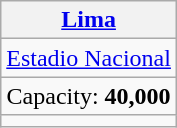<table class="wikitable" style="text-align:center">
<tr>
<th><a href='#'>Lima</a></th>
</tr>
<tr>
<td><a href='#'>Estadio Nacional</a></td>
</tr>
<tr>
<td>Capacity: <strong>40,000</strong></td>
</tr>
<tr>
<td></td>
</tr>
</table>
